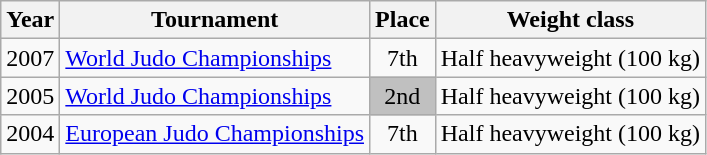<table class=wikitable>
<tr>
<th>Year</th>
<th>Tournament</th>
<th>Place</th>
<th>Weight class</th>
</tr>
<tr>
<td>2007</td>
<td><a href='#'>World Judo Championships</a></td>
<td align="center">7th</td>
<td>Half heavyweight (100 kg)</td>
</tr>
<tr>
<td>2005</td>
<td><a href='#'>World Judo Championships</a></td>
<td bgcolor="silver" align="center">2nd</td>
<td>Half heavyweight (100 kg)</td>
</tr>
<tr>
<td>2004</td>
<td><a href='#'>European Judo Championships</a></td>
<td align="center">7th</td>
<td>Half heavyweight (100 kg)</td>
</tr>
</table>
